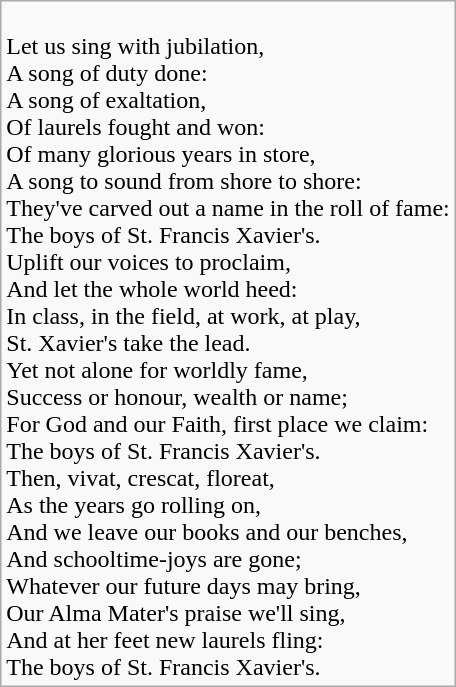<table class="wikitable" border="2" style="font-size:100%;">
<tr>
<td><br>Let us sing with jubilation, <br>
A song of duty done: <br>
A song of exaltation, <br>
Of laurels fought and won: <br>
Of many glorious years in store,<br>
A song to sound from shore to shore: <br>
They've carved out a name in the roll of fame: <br>
The boys of St. Francis Xavier's.<br>Uplift our voices to proclaim, <br>
And let the whole world heed: <br>
In class, in the field, at work, at play, <br>
St. Xavier's take the lead. <br>
Yet not alone for worldly fame, <br>
Success or honour, wealth or name; <br>
For God and our Faith, first place we claim: <br>
The boys of St. Francis Xavier's.<br>Then, vivat, crescat, floreat,<br> 
As the years go rolling on, <br>
And we leave our books and our benches, <br>
And schooltime-joys are gone; <br>
Whatever our future days may bring, <br>
Our Alma Mater's praise we'll sing, <br>
And at her feet new laurels fling: <br>
The boys of St. Francis Xavier's.</td>
</tr>
</table>
